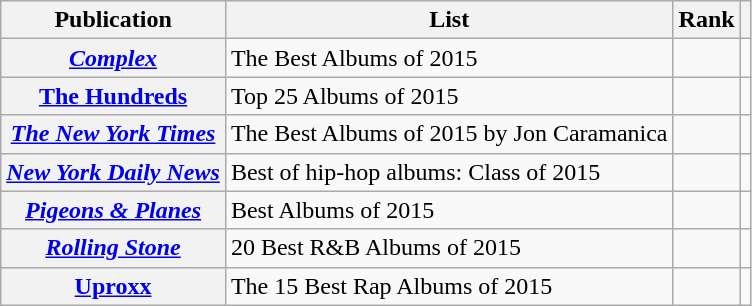<table class="wikitable sortable plainrowheaders" style="border:none; margin:0;">
<tr>
<th scope="col">Publication</th>
<th scope="col" class="unsortable">List</th>
<th scope="col" data-sort-type="number">Rank</th>
<th scope="col" class="unsortable"></th>
</tr>
<tr>
<th scope="row"><em><a href='#'>Complex</a></em></th>
<td>The Best Albums of 2015</td>
<td></td>
<td></td>
</tr>
<tr>
<th scope="row"><a href='#'>The Hundreds</a></th>
<td>Top 25 Albums of 2015</td>
<td></td>
<td></td>
</tr>
<tr>
<th scope="row"><em><a href='#'>The New York Times</a></em></th>
<td>The Best Albums of 2015 by Jon Caramanica</td>
<td></td>
<td></td>
</tr>
<tr>
<th scope="row"><em><a href='#'>New York Daily News</a></em></th>
<td>Best of hip-hop albums: Class of 2015</td>
<td></td>
<td></td>
</tr>
<tr>
<th scope="row"><em><a href='#'>Pigeons & Planes</a></em></th>
<td>Best Albums of 2015</td>
<td></td>
<td></td>
</tr>
<tr>
<th scope="row"><em><a href='#'>Rolling Stone</a></em></th>
<td>20 Best R&B Albums of 2015</td>
<td></td>
<td></td>
</tr>
<tr>
<th scope="row"><a href='#'>Uproxx</a></th>
<td>The 15 Best Rap Albums of 2015</td>
<td></td>
<td></td>
</tr>
</table>
